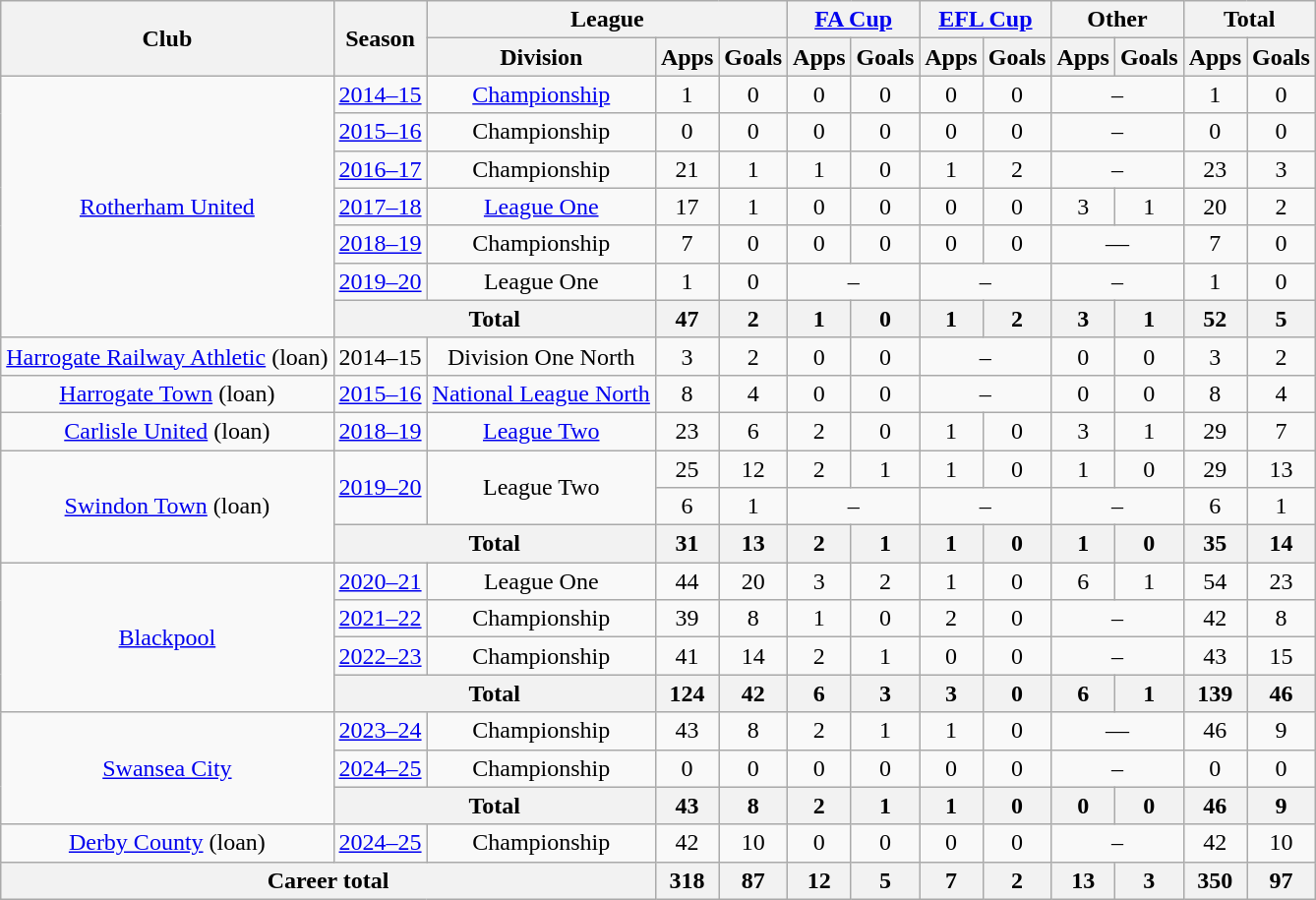<table class="wikitable" style="text-align:center">
<tr>
<th rowspan="2">Club</th>
<th rowspan="2">Season</th>
<th colspan="3">League</th>
<th colspan="2"><a href='#'>FA Cup</a></th>
<th colspan="2"><a href='#'>EFL Cup</a></th>
<th colspan="2">Other</th>
<th colspan="2">Total</th>
</tr>
<tr>
<th>Division</th>
<th>Apps</th>
<th>Goals</th>
<th>Apps</th>
<th>Goals</th>
<th>Apps</th>
<th>Goals</th>
<th>Apps</th>
<th>Goals</th>
<th>Apps</th>
<th>Goals</th>
</tr>
<tr>
<td rowspan="7"><a href='#'>Rotherham United</a></td>
<td><a href='#'>2014–15</a></td>
<td><a href='#'>Championship</a></td>
<td>1</td>
<td>0</td>
<td>0</td>
<td>0</td>
<td>0</td>
<td>0</td>
<td colspan="2">–</td>
<td>1</td>
<td>0</td>
</tr>
<tr>
<td><a href='#'>2015–16</a></td>
<td>Championship</td>
<td>0</td>
<td>0</td>
<td>0</td>
<td>0</td>
<td>0</td>
<td>0</td>
<td colspan="2">–</td>
<td>0</td>
<td>0</td>
</tr>
<tr>
<td><a href='#'>2016–17</a></td>
<td>Championship</td>
<td>21</td>
<td>1</td>
<td>1</td>
<td>0</td>
<td>1</td>
<td>2</td>
<td colspan="2">–</td>
<td>23</td>
<td>3</td>
</tr>
<tr>
<td><a href='#'>2017–18</a></td>
<td><a href='#'>League One</a></td>
<td>17</td>
<td>1</td>
<td>0</td>
<td>0</td>
<td>0</td>
<td>0</td>
<td>3</td>
<td>1</td>
<td>20</td>
<td>2</td>
</tr>
<tr>
<td><a href='#'>2018–19</a></td>
<td>Championship</td>
<td>7</td>
<td>0</td>
<td>0</td>
<td>0</td>
<td>0</td>
<td>0</td>
<td colspan="2">—</td>
<td>7</td>
<td>0</td>
</tr>
<tr>
<td><a href='#'>2019–20</a></td>
<td>League One</td>
<td>1</td>
<td>0</td>
<td colspan="2">–</td>
<td colspan="2">–</td>
<td colspan="2">–</td>
<td>1</td>
<td>0</td>
</tr>
<tr>
<th colspan="2">Total</th>
<th>47</th>
<th>2</th>
<th>1</th>
<th>0</th>
<th>1</th>
<th>2</th>
<th>3</th>
<th>1</th>
<th>52</th>
<th>5</th>
</tr>
<tr>
<td><a href='#'>Harrogate Railway Athletic</a> (loan)</td>
<td>2014–15</td>
<td>Division One North</td>
<td>3</td>
<td>2</td>
<td>0</td>
<td>0</td>
<td colspan="2">–</td>
<td>0</td>
<td>0</td>
<td>3</td>
<td>2</td>
</tr>
<tr>
<td><a href='#'>Harrogate Town</a> (loan)</td>
<td><a href='#'>2015–16</a></td>
<td><a href='#'>National League North</a></td>
<td>8</td>
<td>4</td>
<td>0</td>
<td>0</td>
<td colspan="2">–</td>
<td>0</td>
<td>0</td>
<td>8</td>
<td>4</td>
</tr>
<tr>
<td><a href='#'>Carlisle United</a> (loan)</td>
<td><a href='#'>2018–19</a></td>
<td><a href='#'>League Two</a></td>
<td>23</td>
<td>6</td>
<td>2</td>
<td>0</td>
<td>1</td>
<td>0</td>
<td>3</td>
<td>1</td>
<td>29</td>
<td>7</td>
</tr>
<tr>
<td rowspan=3><a href='#'>Swindon Town</a> (loan)</td>
<td rowspan=2><a href='#'>2019–20</a></td>
<td rowspan=2>League Two</td>
<td>25</td>
<td>12</td>
<td>2</td>
<td>1</td>
<td>1</td>
<td>0</td>
<td>1</td>
<td>0</td>
<td>29</td>
<td>13</td>
</tr>
<tr>
<td>6</td>
<td>1</td>
<td colspan="2">–</td>
<td colspan="2">–</td>
<td colspan="2">–</td>
<td>6</td>
<td>1</td>
</tr>
<tr>
<th colspan="2">Total</th>
<th>31</th>
<th>13</th>
<th>2</th>
<th>1</th>
<th>1</th>
<th>0</th>
<th>1</th>
<th>0</th>
<th>35</th>
<th>14</th>
</tr>
<tr>
<td rowspan=4><a href='#'>Blackpool</a></td>
<td><a href='#'>2020–21</a></td>
<td>League One</td>
<td>44</td>
<td>20</td>
<td>3</td>
<td>2</td>
<td>1</td>
<td>0</td>
<td>6</td>
<td>1</td>
<td>54</td>
<td>23</td>
</tr>
<tr>
<td><a href='#'>2021–22</a></td>
<td>Championship</td>
<td>39</td>
<td>8</td>
<td>1</td>
<td>0</td>
<td>2</td>
<td>0</td>
<td colspan="2">–</td>
<td>42</td>
<td>8</td>
</tr>
<tr>
<td><a href='#'>2022–23</a></td>
<td>Championship</td>
<td>41</td>
<td>14</td>
<td>2</td>
<td>1</td>
<td>0</td>
<td>0</td>
<td colspan="2">–</td>
<td>43</td>
<td>15</td>
</tr>
<tr>
<th colspan="2">Total</th>
<th>124</th>
<th>42</th>
<th>6</th>
<th>3</th>
<th>3</th>
<th>0</th>
<th>6</th>
<th>1</th>
<th>139</th>
<th>46</th>
</tr>
<tr>
<td rowspan=3><a href='#'>Swansea City</a></td>
<td><a href='#'>2023–24</a></td>
<td>Championship</td>
<td>43</td>
<td>8</td>
<td>2</td>
<td>1</td>
<td>1</td>
<td>0</td>
<td colspan="2">—</td>
<td>46</td>
<td>9</td>
</tr>
<tr>
<td><a href='#'>2024–25</a></td>
<td>Championship</td>
<td>0</td>
<td>0</td>
<td>0</td>
<td>0</td>
<td>0</td>
<td>0</td>
<td colspan="2">–</td>
<td>0</td>
<td>0</td>
</tr>
<tr>
<th colspan="2">Total</th>
<th>43</th>
<th>8</th>
<th>2</th>
<th>1</th>
<th>1</th>
<th>0</th>
<th>0</th>
<th>0</th>
<th>46</th>
<th>9</th>
</tr>
<tr>
<td><a href='#'>Derby County</a> (loan)</td>
<td><a href='#'>2024–25</a></td>
<td>Championship</td>
<td>42</td>
<td>10</td>
<td>0</td>
<td>0</td>
<td>0</td>
<td>0</td>
<td colspan="2">–</td>
<td>42</td>
<td>10</td>
</tr>
<tr>
<th colspan="3">Career total</th>
<th>318</th>
<th>87</th>
<th>12</th>
<th>5</th>
<th>7</th>
<th>2</th>
<th>13</th>
<th>3</th>
<th>350</th>
<th>97</th>
</tr>
</table>
